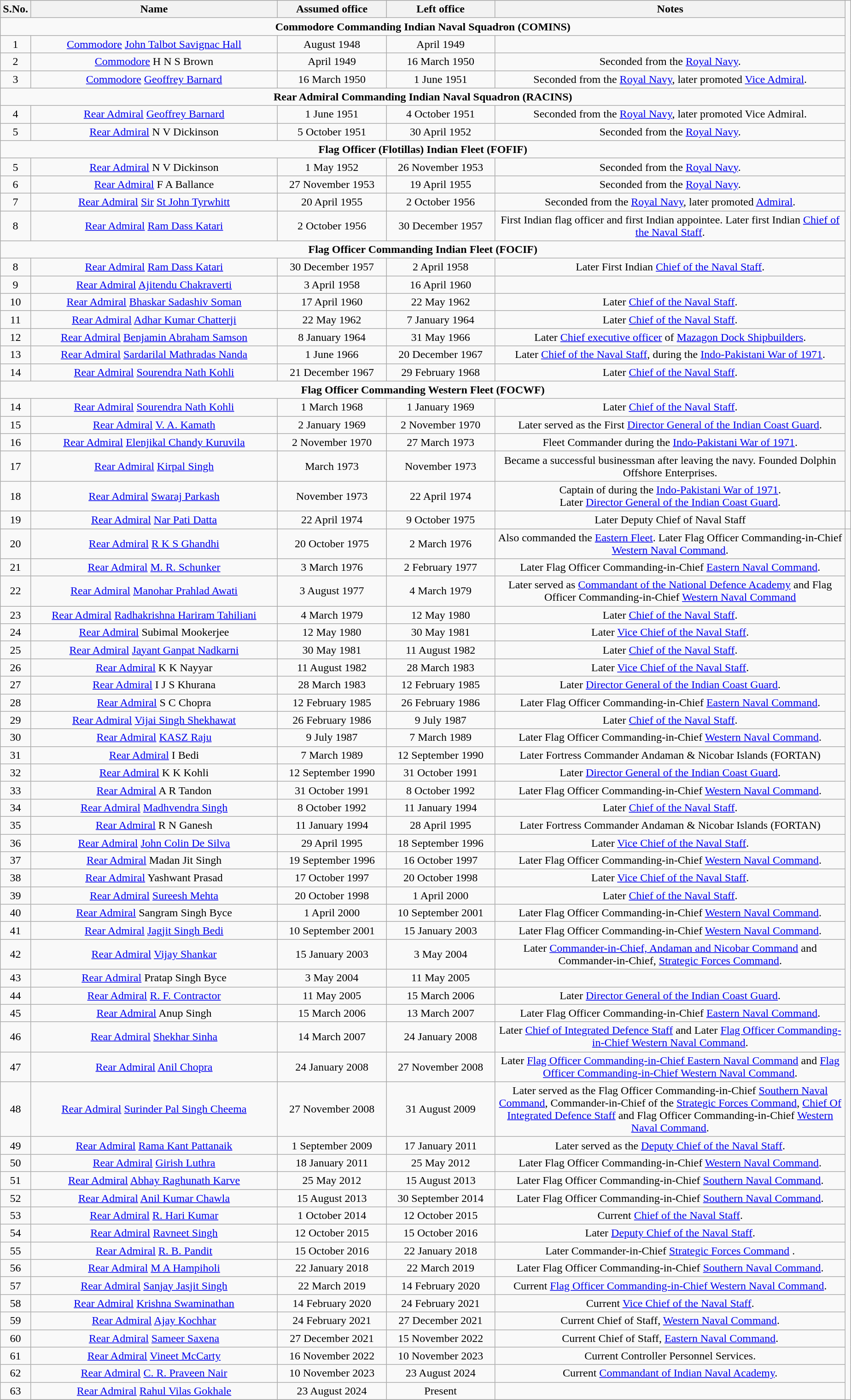<table class="wikitable" style="text-align:center">
<tr style="background:#cccccc">
<th scope="col" style="width: 20px;">S.No.</th>
<th scope="col" style="width: 350px;">Name</th>
<th scope="col" style="width: 150px;">Assumed office</th>
<th scope="col" style="width: 150px;">Left office</th>
<th scope="col" style="width: 500px;">Notes</th>
</tr>
<tr>
<td colspan="5"><strong>Commodore Commanding Indian Naval Squadron (COMINS)</strong></td>
</tr>
<tr>
<td>1</td>
<td><a href='#'>Commodore</a> <a href='#'>John Talbot Savignac Hall</a> </td>
<td>August 1948</td>
<td>April 1949</td>
<td></td>
</tr>
<tr>
<td>2</td>
<td><a href='#'>Commodore</a> H N S Brown</td>
<td>April 1949</td>
<td>16 March 1950</td>
<td>Seconded from the <a href='#'>Royal Navy</a>.</td>
</tr>
<tr>
<td>3</td>
<td><a href='#'>Commodore</a> <a href='#'>Geoffrey Barnard</a> </td>
<td>16 March 1950</td>
<td>1 June 1951</td>
<td>Seconded from the <a href='#'>Royal Navy</a>, later promoted <a href='#'>Vice Admiral</a>.</td>
</tr>
<tr>
<td colspan="5"><strong>Rear Admiral Commanding Indian Naval Squadron (RACINS)</strong></td>
</tr>
<tr>
<td>4</td>
<td><a href='#'>Rear Admiral</a> <a href='#'>Geoffrey Barnard</a> </td>
<td>1 June 1951</td>
<td>4 October 1951</td>
<td>Seconded from the <a href='#'>Royal Navy</a>, later promoted Vice Admiral.</td>
</tr>
<tr>
<td>5</td>
<td><a href='#'>Rear Admiral</a> N V Dickinson </td>
<td>5 October 1951</td>
<td>30 April 1952</td>
<td>Seconded from the <a href='#'>Royal Navy</a>.</td>
</tr>
<tr>
<td colspan="5"><strong>Flag Officer (Flotillas) Indian Fleet (FOFIF)</strong></td>
</tr>
<tr>
<td>5</td>
<td><a href='#'>Rear Admiral</a>  N V Dickinson </td>
<td>1 May 1952</td>
<td>26 November 1953</td>
<td>Seconded from the <a href='#'>Royal Navy</a>.</td>
</tr>
<tr>
<td>6</td>
<td><a href='#'>Rear Admiral</a> F A Ballance</td>
<td>27 November 1953</td>
<td>19 April 1955</td>
<td>Seconded from the <a href='#'>Royal Navy</a>.</td>
</tr>
<tr>
<td>7</td>
<td><a href='#'>Rear Admiral</a> <a href='#'>Sir</a> <a href='#'>St John Tyrwhitt</a> </td>
<td>20 April 1955</td>
<td>2 October 1956</td>
<td>Seconded from the <a href='#'>Royal Navy</a>, later promoted <a href='#'>Admiral</a>.</td>
</tr>
<tr>
<td>8</td>
<td><a href='#'>Rear Admiral</a> <a href='#'>Ram Dass Katari</a></td>
<td>2 October 1956</td>
<td>30 December 1957</td>
<td>First Indian flag officer and first Indian appointee. Later first Indian <a href='#'>Chief of the Naval Staff</a>.</td>
</tr>
<tr>
<td colspan="5"><strong>Flag Officer Commanding Indian Fleet (FOCIF)</strong></td>
</tr>
<tr>
<td>8</td>
<td><a href='#'>Rear Admiral</a> <a href='#'>Ram Dass Katari</a></td>
<td>30 December 1957</td>
<td>2 April 1958</td>
<td>Later First Indian <a href='#'>Chief of the Naval Staff</a>.</td>
</tr>
<tr>
<td>9</td>
<td><a href='#'>Rear Admiral</a> <a href='#'>Ajitendu Chakraverti</a></td>
<td>3 April 1958</td>
<td>16 April 1960</td>
<td></td>
</tr>
<tr>
<td>10</td>
<td><a href='#'>Rear Admiral</a> <a href='#'>Bhaskar Sadashiv Soman</a></td>
<td>17 April 1960</td>
<td>22 May 1962</td>
<td>Later <a href='#'>Chief of the Naval Staff</a>.</td>
</tr>
<tr>
<td>11</td>
<td><a href='#'>Rear Admiral</a> <a href='#'>Adhar Kumar Chatterji</a></td>
<td>22 May 1962</td>
<td>7 January 1964</td>
<td>Later <a href='#'>Chief of the Naval Staff</a>.</td>
</tr>
<tr>
<td>12</td>
<td><a href='#'>Rear Admiral</a> <a href='#'>Benjamin Abraham Samson</a></td>
<td>8 January 1964</td>
<td>31 May 1966</td>
<td>Later <a href='#'>Chief executive officer</a> of <a href='#'>Mazagon Dock Shipbuilders</a>.</td>
</tr>
<tr>
<td>13</td>
<td><a href='#'>Rear Admiral</a> <a href='#'>Sardarilal Mathradas Nanda</a> </td>
<td>1 June 1966</td>
<td>20 December 1967</td>
<td>Later <a href='#'>Chief of the Naval Staff</a>, during the <a href='#'>Indo-Pakistani War of 1971</a>.</td>
</tr>
<tr>
<td>14</td>
<td><a href='#'>Rear Admiral</a> <a href='#'>Sourendra Nath Kohli</a> </td>
<td>21 December 1967</td>
<td>29 February 1968</td>
<td>Later <a href='#'>Chief of the Naval Staff</a>.</td>
</tr>
<tr>
<td colspan="5"><strong>Flag Officer Commanding Western Fleet (FOCWF)</strong></td>
</tr>
<tr>
<td>14</td>
<td><a href='#'>Rear Admiral</a> <a href='#'>Sourendra Nath Kohli</a> </td>
<td>1 March 1968</td>
<td>1 January 1969</td>
<td>Later <a href='#'>Chief of the Naval Staff</a>.</td>
</tr>
<tr>
<td>15</td>
<td><a href='#'>Rear Admiral</a> <a href='#'>V. A. Kamath</a> </td>
<td>2 January 1969</td>
<td>2 November 1970</td>
<td>Later served as the First <a href='#'>Director General of the Indian Coast Guard</a>.</td>
</tr>
<tr>
<td>16</td>
<td><a href='#'>Rear Admiral</a> <a href='#'>Elenjikal Chandy Kuruvila</a> </td>
<td>2 November 1970</td>
<td>27 March 1973</td>
<td>Fleet Commander during the <a href='#'>Indo-Pakistani War of 1971</a>.</td>
</tr>
<tr>
<td>17</td>
<td><a href='#'>Rear Admiral</a> <a href='#'>Kirpal Singh</a> </td>
<td>March 1973</td>
<td>November 1973</td>
<td>Became a successful businessman after leaving the navy. Founded Dolphin Offshore Enterprises.</td>
</tr>
<tr>
<td>18</td>
<td><a href='#'>Rear Admiral</a> <a href='#'>Swaraj Parkash</a> </td>
<td>November 1973</td>
<td>22 April 1974</td>
<td>Captain of  during the <a href='#'>Indo-Pakistani War of 1971</a>.<br> Later <a href='#'>Director General of the Indian Coast Guard</a>.</td>
</tr>
<tr>
<td>19</td>
<td><a href='#'>Rear Admiral</a> <a href='#'>Nar Pati Datta</a> </td>
<td>22 April 1974</td>
<td>9 October 1975</td>
<td>Later Deputy Chief of Naval Staff</td>
<td></td>
</tr>
<tr>
<td>20</td>
<td><a href='#'>Rear Admiral</a> <a href='#'>R K S Ghandhi</a> </td>
<td>20 October 1975</td>
<td>2 March 1976</td>
<td>Also commanded the <a href='#'>Eastern Fleet</a>. Later Flag Officer Commanding-in-Chief <a href='#'>Western Naval Command</a>.</td>
</tr>
<tr>
<td>21</td>
<td><a href='#'>Rear Admiral</a> <a href='#'>M. R. Schunker</a></td>
<td>3 March 1976</td>
<td>2 February 1977</td>
<td>Later Flag Officer Commanding-in-Chief <a href='#'>Eastern Naval Command</a>.</td>
</tr>
<tr>
<td>22</td>
<td><a href='#'>Rear Admiral</a> <a href='#'>Manohar Prahlad Awati</a> </td>
<td>3 August 1977</td>
<td>4 March 1979</td>
<td>Later served as <a href='#'>Commandant of the National Defence Academy</a> and Flag Officer Commanding-in-Chief <a href='#'>Western Naval Command</a></td>
</tr>
<tr>
<td>23</td>
<td><a href='#'>Rear Admiral</a> <a href='#'>Radhakrishna Hariram Tahiliani</a> </td>
<td>4 March 1979</td>
<td>12 May 1980</td>
<td>Later <a href='#'>Chief of the Naval Staff</a>.</td>
</tr>
<tr>
<td>24</td>
<td><a href='#'>Rear Admiral</a> Subimal Mookerjee </td>
<td>12 May 1980</td>
<td>30 May 1981</td>
<td>Later <a href='#'>Vice Chief of the Naval Staff</a>.</td>
</tr>
<tr>
<td>25</td>
<td><a href='#'>Rear Admiral</a> <a href='#'>Jayant Ganpat Nadkarni</a> </td>
<td>30 May 1981</td>
<td>11 August 1982</td>
<td>Later <a href='#'>Chief of the Naval Staff</a>.</td>
</tr>
<tr>
<td>26</td>
<td><a href='#'>Rear Admiral</a> K K Nayyar </td>
<td>11 August 1982</td>
<td>28 March 1983</td>
<td>Later <a href='#'>Vice Chief of the Naval Staff</a>.</td>
</tr>
<tr>
<td>27</td>
<td><a href='#'>Rear Admiral</a> I J S Khurana</td>
<td>28 March 1983</td>
<td>12 February 1985</td>
<td>Later <a href='#'>Director General of the Indian Coast Guard</a>.</td>
</tr>
<tr>
<td>28</td>
<td><a href='#'>Rear Admiral</a> S C Chopra </td>
<td>12 February 1985</td>
<td>26 February 1986</td>
<td>Later Flag Officer Commanding-in-Chief <a href='#'>Eastern Naval Command</a>.</td>
</tr>
<tr>
<td>29</td>
<td><a href='#'>Rear Admiral</a> <a href='#'>Vijai Singh Shekhawat</a> </td>
<td>26 February 1986</td>
<td>9 July 1987</td>
<td>Later <a href='#'>Chief of the Naval Staff</a>.</td>
</tr>
<tr>
<td>30</td>
<td><a href='#'>Rear Admiral</a> <a href='#'>KASZ Raju</a> </td>
<td>9 July 1987</td>
<td>7 March 1989</td>
<td>Later Flag Officer Commanding-in-Chief <a href='#'>Western Naval Command</a>.</td>
</tr>
<tr>
<td>31</td>
<td><a href='#'>Rear Admiral</a> I Bedi </td>
<td>7 March 1989</td>
<td>12 September 1990</td>
<td>Later Fortress Commander Andaman & Nicobar Islands (FORTAN) </td>
</tr>
<tr>
<td>32</td>
<td><a href='#'>Rear Admiral</a> K K Kohli </td>
<td>12 September 1990</td>
<td>31 October 1991</td>
<td>Later <a href='#'>Director General of the Indian Coast Guard</a>.</td>
</tr>
<tr>
<td>33</td>
<td><a href='#'>Rear Admiral</a> A R Tandon </td>
<td>31 October 1991</td>
<td>8 October 1992</td>
<td>Later Flag Officer Commanding-in-Chief <a href='#'>Western Naval Command</a>.</td>
</tr>
<tr>
<td>34</td>
<td><a href='#'>Rear Admiral</a> <a href='#'>Madhvendra Singh</a> </td>
<td>8 October 1992</td>
<td>11 January 1994</td>
<td>Later <a href='#'>Chief of the Naval Staff</a>.</td>
</tr>
<tr>
<td>35</td>
<td><a href='#'>Rear Admiral</a> R N Ganesh </td>
<td>11 January 1994</td>
<td>28 April 1995</td>
<td>Later Fortress Commander Andaman & Nicobar Islands (FORTAN)</td>
</tr>
<tr>
<td>36</td>
<td><a href='#'>Rear Admiral</a> <a href='#'>John Colin De Silva</a> </td>
<td>29 April 1995</td>
<td>18 September 1996</td>
<td>Later <a href='#'>Vice Chief of the Naval Staff</a>.</td>
</tr>
<tr>
<td>37</td>
<td><a href='#'>Rear Admiral</a> Madan Jit Singh </td>
<td>19 September 1996</td>
<td>16 October 1997</td>
<td>Later Flag Officer Commanding-in-Chief <a href='#'>Western Naval Command</a>.</td>
</tr>
<tr>
<td>38</td>
<td><a href='#'>Rear Admiral</a> Yashwant Prasad </td>
<td>17 October 1997</td>
<td>20 October 1998</td>
<td>Later <a href='#'>Vice Chief of the Naval Staff</a>.</td>
</tr>
<tr>
<td>39</td>
<td><a href='#'>Rear Admiral</a> <a href='#'>Sureesh Mehta</a> </td>
<td>20 October 1998</td>
<td>1 April 2000</td>
<td>Later <a href='#'>Chief of the Naval Staff</a>.</td>
</tr>
<tr>
<td>40</td>
<td><a href='#'>Rear Admiral</a> Sangram Singh Byce </td>
<td>1 April 2000</td>
<td>10 September 2001</td>
<td>Later Flag Officer Commanding-in-Chief <a href='#'>Western Naval Command</a>.</td>
</tr>
<tr>
<td>41</td>
<td><a href='#'>Rear Admiral</a> <a href='#'>Jagjit Singh Bedi</a> </td>
<td>10 September 2001</td>
<td>15 January 2003</td>
<td>Later Flag Officer Commanding-in-Chief <a href='#'>Western Naval Command</a>.</td>
</tr>
<tr>
<td>42</td>
<td><a href='#'>Rear Admiral</a> <a href='#'>Vijay Shankar</a> </td>
<td>15 January 2003</td>
<td>3 May 2004</td>
<td>Later <a href='#'>Commander-in-Chief, Andaman and Nicobar Command</a> and Commander-in-Chief, <a href='#'>Strategic Forces Command</a>.</td>
</tr>
<tr>
<td>43</td>
<td><a href='#'>Rear Admiral</a> Pratap Singh Byce </td>
<td>3 May 2004</td>
<td>11 May 2005</td>
<td></td>
</tr>
<tr>
<td>44</td>
<td><a href='#'>Rear Admiral</a> <a href='#'>R. F. Contractor</a> </td>
<td>11 May 2005</td>
<td>15 March 2006</td>
<td>Later <a href='#'>Director General of the Indian Coast Guard</a>.</td>
</tr>
<tr>
<td>45</td>
<td><a href='#'>Rear Admiral</a> Anup Singh </td>
<td>15 March 2006</td>
<td>13 March 2007</td>
<td>Later Flag Officer Commanding-in-Chief <a href='#'>Eastern Naval Command</a>.</td>
</tr>
<tr>
<td>46</td>
<td><a href='#'>Rear Admiral</a> <a href='#'>Shekhar Sinha</a> </td>
<td>14 March 2007</td>
<td>24 January 2008</td>
<td>Later <a href='#'>Chief of Integrated Defence Staff</a> and Later <a href='#'>Flag Officer Commanding-in-Chief Western Naval Command</a>.</td>
</tr>
<tr>
<td>47</td>
<td><a href='#'>Rear Admiral</a> <a href='#'>Anil Chopra</a> </td>
<td>24 January 2008</td>
<td>27 November 2008</td>
<td>Later <a href='#'>Flag Officer Commanding-in-Chief Eastern Naval Command</a> and <a href='#'>Flag Officer Commanding-in-Chief Western Naval Command</a>.</td>
</tr>
<tr>
<td>48</td>
<td><a href='#'>Rear Admiral</a> <a href='#'>Surinder Pal Singh Cheema</a> </td>
<td>27 November 2008</td>
<td>31 August 2009</td>
<td>Later served as the Flag Officer Commanding-in-Chief <a href='#'>Southern Naval Command</a>, Commander-in-Chief of the <a href='#'>Strategic Forces Command</a>, <a href='#'>Chief Of Integrated Defence Staff</a> and Flag Officer Commanding-in-Chief <a href='#'>Western Naval Command</a>.</td>
</tr>
<tr>
<td>49</td>
<td><a href='#'>Rear Admiral</a> <a href='#'>Rama Kant Pattanaik</a> </td>
<td>1 September 2009</td>
<td>17 January 2011</td>
<td>Later served as the <a href='#'>Deputy Chief of the Naval Staff</a>.</td>
</tr>
<tr>
<td>50</td>
<td><a href='#'>Rear Admiral</a> <a href='#'>Girish Luthra</a> </td>
<td>18 January 2011</td>
<td>25 May 2012</td>
<td>Later Flag Officer Commanding-in-Chief <a href='#'>Western Naval Command</a>.</td>
</tr>
<tr>
<td>51</td>
<td><a href='#'>Rear Admiral</a> <a href='#'>Abhay Raghunath Karve</a> </td>
<td>25 May 2012</td>
<td>15 August 2013</td>
<td>Later Flag Officer Commanding-in-Chief <a href='#'>Southern Naval Command</a>.</td>
</tr>
<tr>
<td>52</td>
<td><a href='#'>Rear Admiral</a> <a href='#'>Anil Kumar Chawla</a> </td>
<td>15 August 2013</td>
<td>30 September 2014</td>
<td>Later Flag Officer Commanding-in-Chief <a href='#'>Southern Naval Command</a>.</td>
</tr>
<tr>
<td>53</td>
<td><a href='#'>Rear Admiral</a> <a href='#'>R. Hari Kumar</a> </td>
<td>1 October 2014</td>
<td>12 October 2015</td>
<td>Current <a href='#'>Chief of the Naval Staff</a>.</td>
</tr>
<tr>
<td>54</td>
<td><a href='#'>Rear Admiral</a> <a href='#'>Ravneet Singh</a> </td>
<td>12 October 2015</td>
<td>15 October 2016</td>
<td>Later <a href='#'>Deputy Chief of the Naval Staff</a>.</td>
</tr>
<tr>
<td>55</td>
<td><a href='#'>Rear Admiral</a> <a href='#'>R. B. Pandit</a></td>
<td>15 October 2016</td>
<td>22 January 2018</td>
<td>Later Commander-in-Chief <a href='#'>Strategic Forces Command</a> .</td>
</tr>
<tr>
<td>56</td>
<td><a href='#'>Rear Admiral</a> <a href='#'>M A Hampiholi</a> </td>
<td>22 January 2018</td>
<td>22 March 2019</td>
<td>Later Flag Officer Commanding-in-Chief <a href='#'>Southern Naval Command</a>.</td>
</tr>
<tr>
<td>57</td>
<td><a href='#'>Rear Admiral</a> <a href='#'>Sanjay Jasjit Singh</a> </td>
<td>22 March 2019</td>
<td>14 February 2020</td>
<td>Current <a href='#'>Flag Officer Commanding-in-Chief Western Naval Command</a>.</td>
</tr>
<tr>
<td>58</td>
<td><a href='#'>Rear Admiral</a> <a href='#'>Krishna Swaminathan</a> </td>
<td>14 February 2020</td>
<td>24 February 2021</td>
<td>Current <a href='#'>Vice Chief of the Naval Staff</a>.</td>
</tr>
<tr>
<td>59</td>
<td><a href='#'>Rear Admiral</a> <a href='#'>Ajay Kochhar</a> </td>
<td>24 February 2021</td>
<td>27 December 2021</td>
<td>Current Chief of Staff, <a href='#'>Western Naval Command</a>.</td>
</tr>
<tr>
<td>60</td>
<td><a href='#'>Rear Admiral</a> <a href='#'>Sameer Saxena</a> </td>
<td>27 December 2021</td>
<td>15 November 2022</td>
<td>Current Chief of Staff, <a href='#'>Eastern Naval Command</a>.</td>
</tr>
<tr>
<td>61</td>
<td><a href='#'>Rear Admiral</a> <a href='#'>Vineet McCarty</a></td>
<td>16 November 2022</td>
<td>10 November 2023</td>
<td>Current Controller Personnel Services.</td>
</tr>
<tr>
<td>62</td>
<td><a href='#'>Rear Admiral</a> <a href='#'>C. R. Praveen Nair</a> </td>
<td>10 November 2023</td>
<td>23 August 2024</td>
<td>Current <a href='#'>Commandant of Indian Naval Academy</a>.</td>
</tr>
<tr>
<td>63</td>
<td><a href='#'>Rear Admiral</a> <a href='#'>Rahul Vilas Gokhale</a> </td>
<td>23 August 2024</td>
<td>Present</td>
<td></td>
</tr>
<tr>
</tr>
</table>
